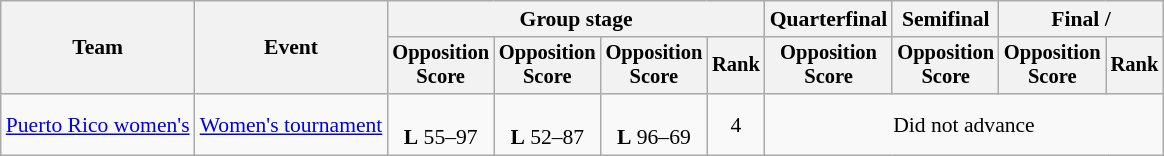<table class="wikitable" style="font-size:90%">
<tr>
<th rowspan=2>Team</th>
<th rowspan=2>Event</th>
<th colspan="4">Group stage</th>
<th>Quarterfinal</th>
<th>Semifinal</th>
<th colspan=2>Final / </th>
</tr>
<tr style="font-size:95%">
<th>Opposition<br>Score</th>
<th>Opposition<br>Score</th>
<th>Opposition<br>Score</th>
<th>Rank</th>
<th>Opposition<br>Score</th>
<th>Opposition<br>Score</th>
<th>Opposition<br>Score</th>
<th>Rank</th>
</tr>
<tr align=center>
<td align=left><a href='#'>Puerto Rico women's</a></td>
<td align=left><a href='#'>Women's tournament</a></td>
<td><br><strong>L</strong> 55–97</td>
<td><br><strong>L</strong> 52–87</td>
<td><br><strong>L</strong> 96–69</td>
<td>4</td>
<td colspan="4">Did not advance</td>
</tr>
</table>
